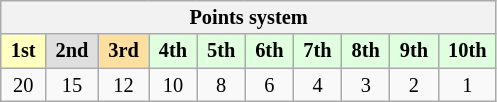<table class="wikitable" style="font-size: 85%; text-align: center">
<tr>
<th colspan=19>Points system</th>
</tr>
<tr>
<td style="background:#ffffbf;"> <strong>1st</strong> </td>
<td style="background:#dfdfdf;"> <strong>2nd</strong> </td>
<td style="background:#ffdf9f;"> <strong>3rd</strong> </td>
<td style="background:#dfffdf;"> <strong>4th</strong> </td>
<td style="background:#dfffdf;"> <strong>5th</strong> </td>
<td style="background:#dfffdf;"> <strong>6th</strong> </td>
<td style="background:#dfffdf;"> <strong>7th</strong> </td>
<td style="background:#dfffdf;"> <strong>8th</strong> </td>
<td style="background:#dfffdf;"> <strong>9th</strong> </td>
<td style="background:#dfffdf;"> <strong>10th</strong> </td>
</tr>
<tr>
<td>20</td>
<td>15</td>
<td>12</td>
<td>10</td>
<td>8</td>
<td>6</td>
<td>4</td>
<td>3</td>
<td>2</td>
<td>1</td>
</tr>
</table>
